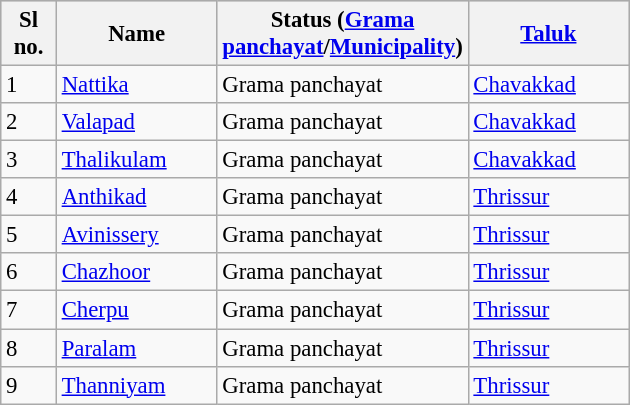<table class="wikitable sortable" style="margin: 1em 1em 1em 0; background-color: #f9f9f9; font-size: 95%;">
<tr style="background-color:#CCCCCC" align="center">
<th width="30px">Sl no.</th>
<th width="100px">Name</th>
<th width="130px">Status (<a href='#'>Grama panchayat</a>/<a href='#'>Municipality</a>)</th>
<th width="100px"><a href='#'>Taluk</a></th>
</tr>
<tr>
<td>1</td>
<td><a href='#'>Nattika</a></td>
<td>Grama panchayat</td>
<td><a href='#'>Chavakkad</a></td>
</tr>
<tr>
<td>2</td>
<td><a href='#'>Valapad</a></td>
<td>Grama panchayat</td>
<td><a href='#'>Chavakkad</a></td>
</tr>
<tr>
<td>3</td>
<td><a href='#'>Thalikulam</a></td>
<td>Grama panchayat</td>
<td><a href='#'>Chavakkad</a></td>
</tr>
<tr>
<td>4</td>
<td><a href='#'>Anthikad</a></td>
<td>Grama panchayat</td>
<td><a href='#'>Thrissur</a></td>
</tr>
<tr>
<td>5</td>
<td><a href='#'>Avinissery</a></td>
<td>Grama panchayat</td>
<td><a href='#'>Thrissur</a></td>
</tr>
<tr>
<td>6</td>
<td><a href='#'>Chazhoor</a></td>
<td>Grama panchayat</td>
<td><a href='#'>Thrissur</a></td>
</tr>
<tr>
<td>7</td>
<td><a href='#'>Cherpu</a></td>
<td>Grama panchayat</td>
<td><a href='#'>Thrissur</a></td>
</tr>
<tr>
<td>8</td>
<td><a href='#'>Paralam</a></td>
<td>Grama panchayat</td>
<td><a href='#'>Thrissur</a></td>
</tr>
<tr>
<td>9</td>
<td><a href='#'>Thanniyam</a></td>
<td>Grama panchayat</td>
<td><a href='#'>Thrissur</a></td>
</tr>
</table>
